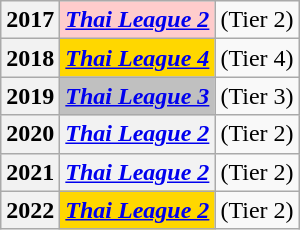<table class="wikitable" style="text-align:center">
<tr>
<th>2017</th>
<th style="background:#FFCCCC; color:firebrick;"><em><a href='#'>Thai League 2</a></em></th>
<td>(Tier 2)</td>
</tr>
<tr>
<th>2018</th>
<th style="background:Gold; color:firebrick;"><em><a href='#'>Thai League 4</a> </em></th>
<td>(Tier 4)</td>
</tr>
<tr>
<th>2019</th>
<th style="background:Silver; color:firebrick;"><em><a href='#'>Thai League 3</a> </em></th>
<td>(Tier 3)</td>
</tr>
<tr>
<th>2020</th>
<th style=><em><a href='#'>Thai League 2</a> </em></th>
<td>(Tier 2)</td>
</tr>
<tr>
<th>2021</th>
<th style=><em><a href='#'>Thai League 2</a> </em></th>
<td>(Tier 2)</td>
</tr>
<tr>
<th>2022</th>
<th style="background:Gold; color:firebrick;"><em><a href='#'>Thai League 2</a> </em></th>
<td>(Tier 2)</td>
</tr>
</table>
